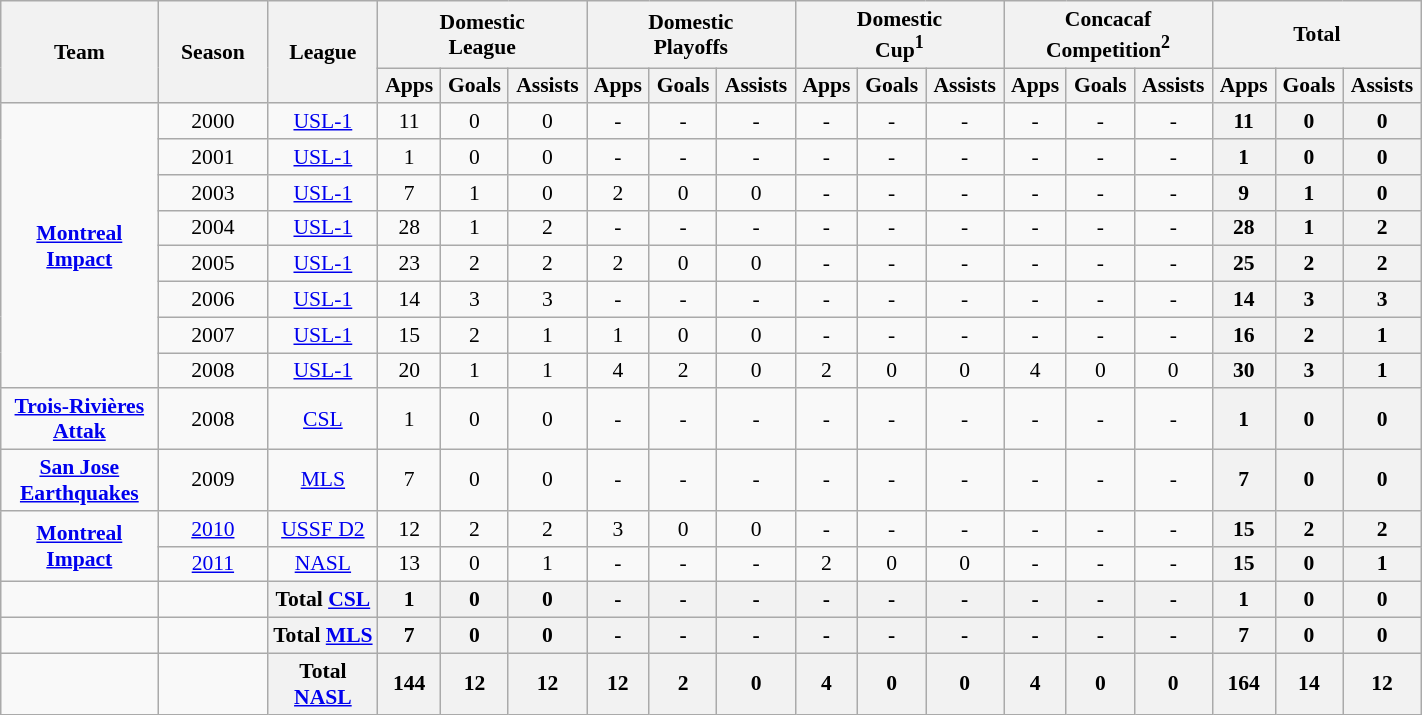<table class="wikitable" style=font-size:90% text-align: center width=75%>
<tr>
<th rowspan=2 width=10%><strong>Team</strong></th>
<th rowspan=2 width=7%><strong>Season</strong></th>
<th rowspan=2 width=7%><strong>League</strong></th>
<th colspan=3 width=10%>Domestic<br>League</th>
<th colspan=3 width=10%>Domestic<br>Playoffs</th>
<th colspan=3 width=10%>Domestic<br>Cup<sup>1</sup></th>
<th colspan=3 width=10%>Concacaf<br>Competition<sup>2</sup></th>
<th colspan=3 width=10%>Total</th>
</tr>
<tr>
<th align=center><strong>Apps</strong></th>
<th align=center><strong>Goals</strong></th>
<th align=center><strong>Assists</strong></th>
<th align=center><strong>Apps</strong></th>
<th align=center><strong>Goals</strong></th>
<th align=center><strong>Assists</strong></th>
<th align=center><strong>Apps</strong></th>
<th align=center><strong>Goals</strong></th>
<th align=center><strong>Assists</strong></th>
<th align=center><strong>Apps</strong></th>
<th align=center><strong>Goals</strong></th>
<th align=center><strong>Assists</strong></th>
<th align=center><strong>Apps</strong></th>
<th align=center><strong>Goals</strong></th>
<th align=center><strong>Assists</strong></th>
</tr>
<tr>
<td rowspan=8 align=center><strong><a href='#'>Montreal Impact</a></strong></td>
<td align=center>2000</td>
<td align=center><a href='#'>USL-1</a></td>
<td align=center>11</td>
<td align=center>0</td>
<td align=center>0</td>
<td align=center>-</td>
<td align=center>-</td>
<td align=center>-</td>
<td align=center>-</td>
<td align=center>-</td>
<td align=center>-</td>
<td align=center>-</td>
<td align=center>-</td>
<td align=center>-</td>
<th align=center><strong>11</strong></th>
<th align=center><strong>0</strong></th>
<th align=center><strong>0</strong></th>
</tr>
<tr>
<td align=center>2001</td>
<td align=center><a href='#'>USL-1</a></td>
<td align=center>1</td>
<td align=center>0</td>
<td align=center>0</td>
<td align=center>-</td>
<td align=center>-</td>
<td align=center>-</td>
<td align=center>-</td>
<td align=center>-</td>
<td align=center>-</td>
<td align=center>-</td>
<td align=center>-</td>
<td align=center>-</td>
<th align=center><strong>1</strong></th>
<th align=center><strong>0</strong></th>
<th align=center><strong>0</strong></th>
</tr>
<tr>
<td align=center>2003</td>
<td align=center><a href='#'>USL-1</a></td>
<td align=center>7</td>
<td align=center>1</td>
<td align=center>0</td>
<td align=center>2</td>
<td align=center>0</td>
<td align=center>0</td>
<td align=center>-</td>
<td align=center>-</td>
<td align=center>-</td>
<td align=center>-</td>
<td align=center>-</td>
<td align=center>-</td>
<th align=center><strong>9</strong></th>
<th align=center><strong>1</strong></th>
<th align=center><strong>0</strong></th>
</tr>
<tr>
<td align=center>2004</td>
<td align=center><a href='#'>USL-1</a></td>
<td align=center>28</td>
<td align=center>1</td>
<td align=center>2</td>
<td align=center>-</td>
<td align=center>-</td>
<td align=center>-</td>
<td align=center>-</td>
<td align=center>-</td>
<td align=center>-</td>
<td align=center>-</td>
<td align=center>-</td>
<td align=center>-</td>
<th align=center><strong>28</strong></th>
<th align=center><strong>1</strong></th>
<th align=center><strong>2</strong></th>
</tr>
<tr>
<td align=center>2005</td>
<td align=center><a href='#'>USL-1</a></td>
<td align=center>23</td>
<td align=center>2</td>
<td align=center>2</td>
<td align=center>2</td>
<td align=center>0</td>
<td align=center>0</td>
<td align=center>-</td>
<td align=center>-</td>
<td align=center>-</td>
<td align=center>-</td>
<td align=center>-</td>
<td align=center>-</td>
<th align=center><strong>25</strong></th>
<th align=center><strong>2</strong></th>
<th align=center><strong>2</strong></th>
</tr>
<tr>
<td align=center>2006</td>
<td align=center><a href='#'>USL-1</a></td>
<td align=center>14</td>
<td align=center>3</td>
<td align=center>3</td>
<td align=center>-</td>
<td align=center>-</td>
<td align=center>-</td>
<td align=center>-</td>
<td align=center>-</td>
<td align=center>-</td>
<td align=center>-</td>
<td align=center>-</td>
<td align=center>-</td>
<th align=center><strong>14</strong></th>
<th align=center><strong>3</strong></th>
<th align=center><strong>3</strong></th>
</tr>
<tr>
<td align=center>2007</td>
<td align=center><a href='#'>USL-1</a></td>
<td align=center>15</td>
<td align=center>2</td>
<td align=center>1</td>
<td align=center>1</td>
<td align=center>0</td>
<td align=center>0</td>
<td align=center>-</td>
<td align=center>-</td>
<td align=center>-</td>
<td align=center>-</td>
<td align=center>-</td>
<td align=center>-</td>
<th align=center><strong>16</strong></th>
<th align=center><strong>2</strong></th>
<th align=center><strong>1</strong></th>
</tr>
<tr>
<td align=center>2008</td>
<td align=center><a href='#'>USL-1</a></td>
<td align=center>20</td>
<td align=center>1</td>
<td align=center>1</td>
<td align=center>4</td>
<td align=center>2</td>
<td align=center>0</td>
<td align=center>2</td>
<td align=center>0</td>
<td align=center>0</td>
<td align=center>4</td>
<td align=center>0</td>
<td align=center>0</td>
<th align=center><strong>30</strong></th>
<th align=center><strong>3</strong></th>
<th align=center><strong>1</strong></th>
</tr>
<tr>
<td rowspan=1 align=center><strong><a href='#'>Trois-Rivières Attak</a></strong></td>
<td align=center>2008</td>
<td align=center><a href='#'>CSL</a></td>
<td align=center>1</td>
<td align=center>0</td>
<td align=center>0</td>
<td align=center>-</td>
<td align=center>-</td>
<td align=center>-</td>
<td align=center>-</td>
<td align=center>-</td>
<td align=center>-</td>
<td align=center>-</td>
<td align=center>-</td>
<td align=center>-</td>
<th align=center><strong>1</strong></th>
<th align=center><strong>0</strong></th>
<th align=center><strong>0</strong></th>
</tr>
<tr>
<td rowspan=1 align=center><strong><a href='#'>San Jose Earthquakes</a></strong></td>
<td align=center>2009</td>
<td align=center><a href='#'>MLS</a></td>
<td align=center>7</td>
<td align=center>0</td>
<td align=center>0</td>
<td align=center>-</td>
<td align=center>-</td>
<td align=center>-</td>
<td align=center>-</td>
<td align=center>-</td>
<td align=center>-</td>
<td align=center>-</td>
<td align=center>-</td>
<td align=center>-</td>
<th align=center><strong>7</strong></th>
<th align=center><strong>0</strong></th>
<th align=center><strong>0</strong></th>
</tr>
<tr>
<td rowspan=2 align=center><strong><a href='#'>Montreal Impact</a></strong></td>
<td align=center><a href='#'>2010</a></td>
<td align=center><a href='#'>USSF D2</a></td>
<td align=center>12</td>
<td align=center>2</td>
<td align=center>2</td>
<td align=center>3</td>
<td align=center>0</td>
<td align=center>0</td>
<td align=center>-</td>
<td align=center>-</td>
<td align=center>-</td>
<td align=center>-</td>
<td align=center>-</td>
<td align=center>-</td>
<th align=center><strong>15</strong></th>
<th align=center><strong>2</strong></th>
<th align=center><strong>2</strong></th>
</tr>
<tr>
<td align=center><a href='#'>2011</a></td>
<td align=center><a href='#'>NASL</a></td>
<td align=center>13</td>
<td align=center>0</td>
<td align=center>1</td>
<td align=center>-</td>
<td align=center>-</td>
<td align=center>-</td>
<td align=center>2</td>
<td align=center>0</td>
<td align=center>0</td>
<td align=center>-</td>
<td align=center>-</td>
<td align=center>-</td>
<th align=center><strong>15</strong></th>
<th align=center><strong>0</strong></th>
<th align=center><strong>1</strong></th>
</tr>
<tr>
<td></td>
<td></td>
<th>Total <a href='#'>CSL</a></th>
<th>1</th>
<th>0</th>
<th>0</th>
<th>-</th>
<th>-</th>
<th>-</th>
<th>-</th>
<th>-</th>
<th>-</th>
<th>-</th>
<th>-</th>
<th>-</th>
<th>1</th>
<th>0</th>
<th>0</th>
</tr>
<tr>
<td></td>
<td></td>
<th>Total <a href='#'>MLS</a></th>
<th>7</th>
<th>0</th>
<th>0</th>
<th>-</th>
<th>-</th>
<th>-</th>
<th>-</th>
<th>-</th>
<th>-</th>
<th>-</th>
<th>-</th>
<th>-</th>
<th>7</th>
<th>0</th>
<th>0</th>
</tr>
<tr>
<td></td>
<td></td>
<th>Total <a href='#'>NASL</a></th>
<th>144</th>
<th>12</th>
<th>12</th>
<th>12</th>
<th>2</th>
<th>0</th>
<th>4</th>
<th>0</th>
<th>0</th>
<th>4</th>
<th>0</th>
<th>0</th>
<th>164</th>
<th>14</th>
<th>12</th>
</tr>
</table>
